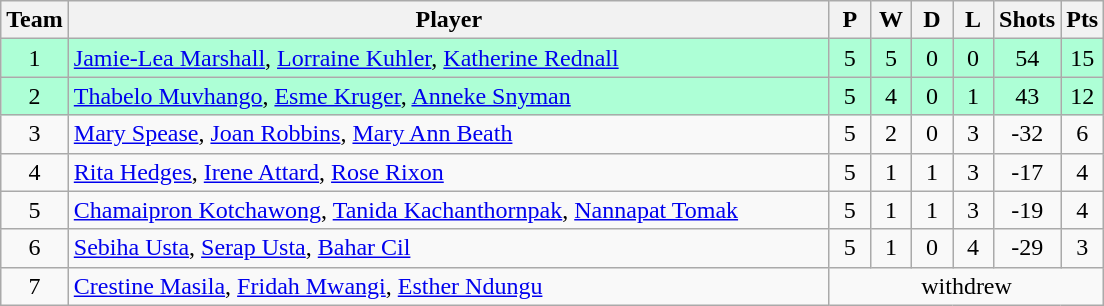<table class="wikitable" style="font-size: 100%">
<tr>
<th width=20>Team</th>
<th width=500>Player</th>
<th width=20>P</th>
<th width=20>W</th>
<th width=20>D</th>
<th width=20>L</th>
<th width=20>Shots</th>
<th width=20>Pts</th>
</tr>
<tr align=center  style="background: #ADFFD6;">
<td>1</td>
<td align="left"> <a href='#'>Jamie-Lea Marshall</a>, <a href='#'>Lorraine Kuhler</a>, <a href='#'>Katherine Rednall</a></td>
<td>5</td>
<td>5</td>
<td>0</td>
<td>0</td>
<td>54</td>
<td>15</td>
</tr>
<tr align=center  style="background: #ADFFD6;">
<td>2</td>
<td align="left"> <a href='#'>Thabelo Muvhango</a>, <a href='#'>Esme Kruger</a>, <a href='#'>Anneke Snyman</a></td>
<td>5</td>
<td>4</td>
<td>0</td>
<td>1</td>
<td>43</td>
<td>12</td>
</tr>
<tr align=center>
<td>3</td>
<td align="left"> <a href='#'>Mary Spease</a>, <a href='#'>Joan Robbins</a>, <a href='#'>Mary Ann Beath</a></td>
<td>5</td>
<td>2</td>
<td>0</td>
<td>3</td>
<td>-32</td>
<td>6</td>
</tr>
<tr align=center>
<td>4</td>
<td align="left"> <a href='#'>Rita Hedges</a>, <a href='#'>Irene Attard</a>, <a href='#'>Rose Rixon</a></td>
<td>5</td>
<td>1</td>
<td>1</td>
<td>3</td>
<td>-17</td>
<td>4</td>
</tr>
<tr align=center>
<td>5</td>
<td align="left"> <a href='#'>Chamaipron Kotchawong</a>, <a href='#'>Tanida Kachanthornpak</a>, <a href='#'>Nannapat Tomak</a></td>
<td>5</td>
<td>1</td>
<td>1</td>
<td>3</td>
<td>-19</td>
<td>4</td>
</tr>
<tr align=center>
<td>6</td>
<td align="left"> <a href='#'>Sebiha Usta</a>, <a href='#'>Serap Usta</a>, <a href='#'>Bahar Cil</a></td>
<td>5</td>
<td>1</td>
<td>0</td>
<td>4</td>
<td>-29</td>
<td>3</td>
</tr>
<tr align=center>
<td>7</td>
<td align="left"> <a href='#'>Crestine Masila</a>, <a href='#'>Fridah Mwangi</a>, <a href='#'>Esther Ndungu</a></td>
<td colspan=6>withdrew</td>
</tr>
</table>
